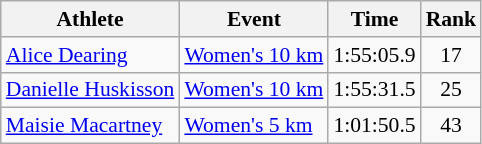<table class=wikitable style="font-size:90%;">
<tr>
<th>Athlete</th>
<th>Event</th>
<th>Time</th>
<th>Rank</th>
</tr>
<tr align=center>
<td align=left><a href='#'>Alice Dearing</a></td>
<td align=left><a href='#'>Women's 10 km</a></td>
<td>1:55:05.9</td>
<td>17</td>
</tr>
<tr align=center>
<td align=left><a href='#'>Danielle Huskisson</a></td>
<td align=left><a href='#'>Women's 10 km</a></td>
<td>1:55:31.5</td>
<td>25</td>
</tr>
<tr align=center>
<td align=left><a href='#'>Maisie Macartney</a></td>
<td align=left><a href='#'>Women's 5 km</a></td>
<td>1:01:50.5</td>
<td>43</td>
</tr>
</table>
